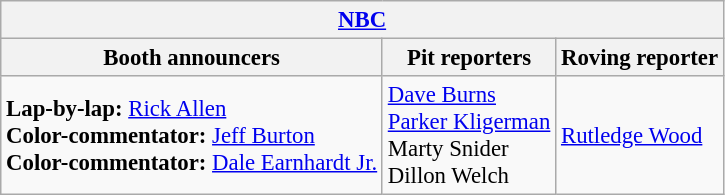<table class="wikitable" style="font-size: 95%;">
<tr>
<th colspan="3"><a href='#'>NBC</a></th>
</tr>
<tr>
<th>Booth announcers</th>
<th>Pit reporters</th>
<th>Roving reporter</th>
</tr>
<tr>
<td><strong>Lap-by-lap:</strong> <a href='#'>Rick Allen</a><br><strong>Color-commentator:</strong> <a href='#'>Jeff Burton</a><br><strong>Color-commentator:</strong> <a href='#'>Dale Earnhardt Jr.</a></td>
<td><a href='#'>Dave Burns</a><br><a href='#'>Parker Kligerman</a><br>Marty Snider<br>Dillon Welch</td>
<td><a href='#'>Rutledge Wood</a></td>
</tr>
</table>
